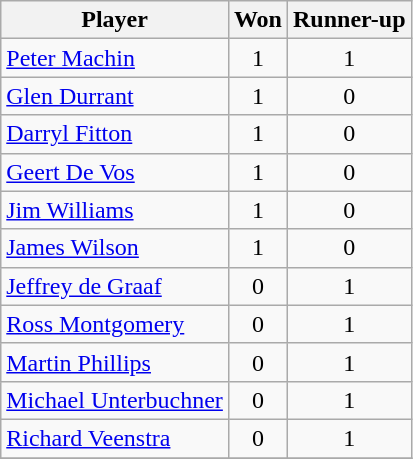<table class="wikitable sortable">
<tr>
<th>Player</th>
<th>Won</th>
<th>Runner-up</th>
</tr>
<tr>
<td> <a href='#'>Peter Machin</a></td>
<td align="center">1</td>
<td align="center">1</td>
</tr>
<tr>
<td> <a href='#'>Glen Durrant</a></td>
<td align="center">1</td>
<td align="center">0</td>
</tr>
<tr>
<td> <a href='#'>Darryl Fitton</a></td>
<td align="center">1</td>
<td align="center">0</td>
</tr>
<tr>
<td> <a href='#'>Geert De Vos</a></td>
<td align="center">1</td>
<td align="center">0</td>
</tr>
<tr>
<td> <a href='#'>Jim Williams</a></td>
<td align="center">1</td>
<td align="center">0</td>
</tr>
<tr>
<td> <a href='#'>James Wilson</a></td>
<td align="center">1</td>
<td align="center">0</td>
</tr>
<tr>
<td> <a href='#'>Jeffrey de Graaf</a></td>
<td align="center">0</td>
<td align="center">1</td>
</tr>
<tr>
<td> <a href='#'>Ross Montgomery</a></td>
<td align="center">0</td>
<td align="center">1</td>
</tr>
<tr>
<td> <a href='#'>Martin Phillips</a></td>
<td align="center">0</td>
<td align="center">1</td>
</tr>
<tr>
<td> <a href='#'>Michael Unterbuchner</a></td>
<td align="center">0</td>
<td align="center">1</td>
</tr>
<tr>
<td> <a href='#'>Richard Veenstra</a></td>
<td align="center">0</td>
<td align="center">1</td>
</tr>
<tr>
</tr>
</table>
